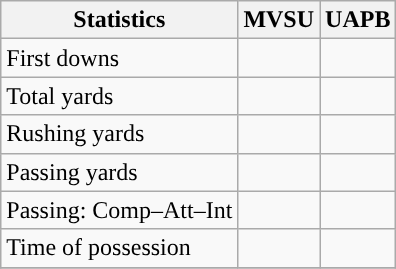<table class="wikitable" style="float: left;">
<tr>
<th>Statistics</th>
<th>MVSU</th>
<th>UAPB</th>
</tr>
<tr>
<td>First downs</td>
<td></td>
<td></td>
</tr>
<tr>
<td>Total yards</td>
<td></td>
<td></td>
</tr>
<tr>
<td>Rushing yards</td>
<td></td>
<td></td>
</tr>
<tr>
<td>Passing yards</td>
<td></td>
<td></td>
</tr>
<tr>
<td>Passing: Comp–Att–Int</td>
<td></td>
<td></td>
</tr>
<tr>
<td>Time of possession</td>
<td></td>
<td></td>
</tr>
<tr>
</tr>
</table>
